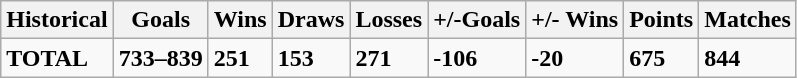<table class="wikitable">
<tr>
<th>Historical</th>
<th>Goals</th>
<th>Wins</th>
<th>Draws</th>
<th>Losses</th>
<th>+/-Goals</th>
<th>+/- Wins</th>
<th>Points</th>
<th>Matches</th>
</tr>
<tr>
<td><strong>TOTAL</strong></td>
<td><strong>733–839</strong></td>
<td><strong>251</strong></td>
<td><strong>153</strong></td>
<td><strong>271</strong></td>
<td><strong>-106</strong></td>
<td><strong>-20</strong></td>
<td><strong>675</strong></td>
<td><strong>844</strong></td>
</tr>
</table>
